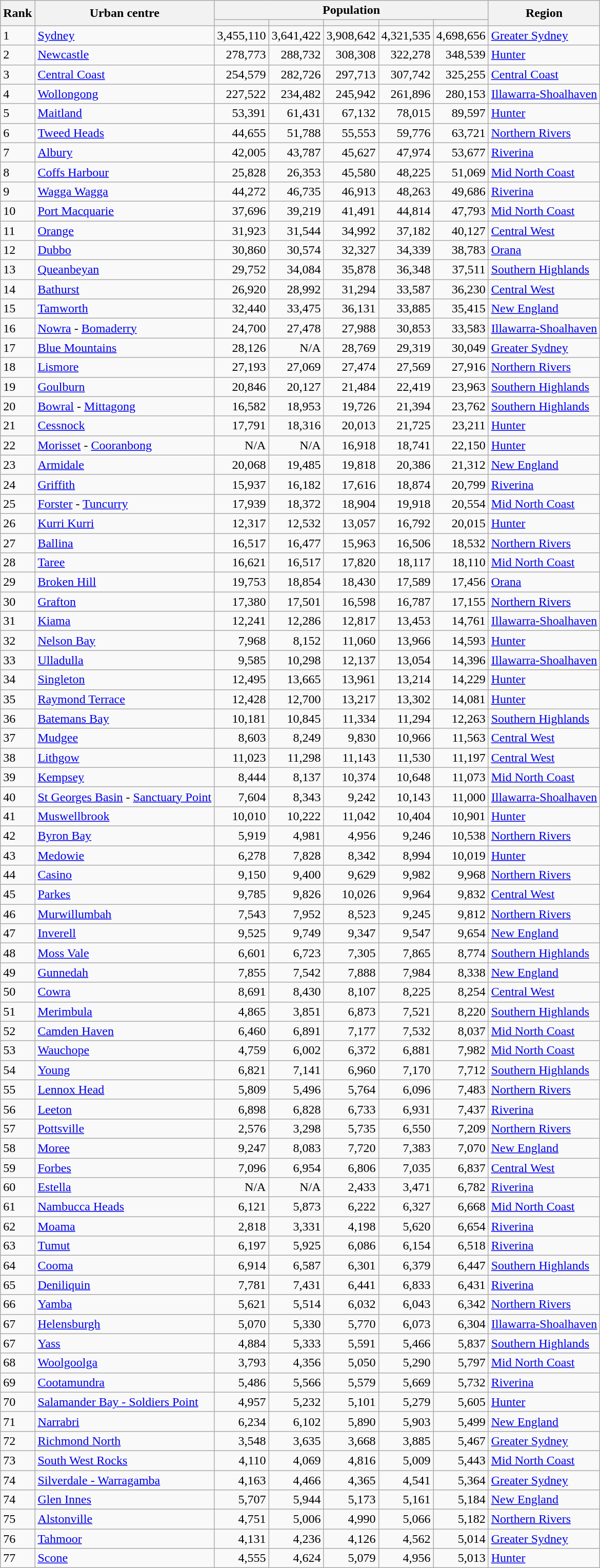<table class="wikitable sortable">
<tr>
<th bgcolor="#c0c0c0" rowspan=2>Rank</th>
<th rowspan="2" bgcolor="#c0c0c0">Urban centre</th>
<th colspan="5" bgcolor="#c0c0c0">Population</th>
<th rowspan=2>Region</th>
</tr>
<tr>
<th></th>
<th></th>
<th></th>
<th></th>
<th></th>
</tr>
<tr>
<td>1</td>
<td><a href='#'>Sydney</a></td>
<td align="right">3,455,110</td>
<td align="right">3,641,422</td>
<td align="right">3,908,642</td>
<td align="right">4,321,535</td>
<td align=right>4,698,656</td>
<td><a href='#'>Greater Sydney</a></td>
</tr>
<tr>
<td>2</td>
<td><a href='#'>Newcastle</a></td>
<td align="right">278,773</td>
<td align="right">288,732</td>
<td align="right">308,308</td>
<td align="right">322,278</td>
<td align=right>348,539</td>
<td><a href='#'>Hunter</a></td>
</tr>
<tr>
<td>3</td>
<td><a href='#'>Central Coast</a></td>
<td align="right">254,579</td>
<td align=right>282,726</td>
<td align=right>297,713</td>
<td align=right>307,742</td>
<td align=right>325,255</td>
<td><a href='#'>Central Coast</a></td>
</tr>
<tr>
<td>4</td>
<td><a href='#'>Wollongong</a></td>
<td align=right>227,522</td>
<td align=right>234,482</td>
<td align=right>245,942</td>
<td align=right>261,896</td>
<td align=right>280,153</td>
<td><a href='#'>Illawarra-Shoalhaven</a></td>
</tr>
<tr>
<td>5</td>
<td><a href='#'>Maitland</a></td>
<td align="right">53,391</td>
<td align="right">61,431</td>
<td align="right">67,132</td>
<td align="right">78,015</td>
<td align=right>89,597</td>
<td><a href='#'>Hunter</a></td>
</tr>
<tr>
<td>6</td>
<td><a href='#'>Tweed Heads</a></td>
<td align="right">44,655</td>
<td align="right">51,788</td>
<td align="right">55,553</td>
<td align="right">59,776</td>
<td align="right">63,721</td>
<td><a href='#'>Northern Rivers</a></td>
</tr>
<tr>
<td>7</td>
<td><a href='#'>Albury</a></td>
<td align="right">42,005</td>
<td align="right">43,787</td>
<td align="right">45,627</td>
<td align="right">47,974</td>
<td align="right">53,677</td>
<td><a href='#'>Riverina</a></td>
</tr>
<tr>
<td>8</td>
<td><a href='#'>Coffs Harbour</a></td>
<td align=right>25,828</td>
<td align=right>26,353</td>
<td align="right">45,580</td>
<td align="right">48,225</td>
<td align=right>51,069</td>
<td><a href='#'>Mid North Coast</a></td>
</tr>
<tr>
<td>9</td>
<td><a href='#'>Wagga Wagga</a></td>
<td align=right>44,272</td>
<td align=right>46,735</td>
<td align="right">46,913</td>
<td align=right>48,263</td>
<td align=right>49,686</td>
<td><a href='#'>Riverina</a></td>
</tr>
<tr>
<td>10</td>
<td><a href='#'>Port Macquarie</a></td>
<td align="right">37,696</td>
<td align="right">39,219</td>
<td align="right">41,491</td>
<td align="right">44,814</td>
<td align="right">47,793</td>
<td><a href='#'>Mid North Coast</a></td>
</tr>
<tr>
<td>11</td>
<td><a href='#'>Orange</a></td>
<td align="right">31,923</td>
<td align="right">31,544</td>
<td align="right">34,992</td>
<td align="right">37,182</td>
<td align="right">40,127</td>
<td><a href='#'>Central West</a></td>
</tr>
<tr>
<td>12</td>
<td><a href='#'>Dubbo</a></td>
<td align="right">30,860</td>
<td align="right">30,574</td>
<td align="right">32,327</td>
<td align="right">34,339</td>
<td align="right">38,783</td>
<td><a href='#'>Orana</a></td>
</tr>
<tr>
<td>13</td>
<td><a href='#'>Queanbeyan</a></td>
<td align="right">29,752</td>
<td align="right">34,084</td>
<td align="right">35,878</td>
<td align="right">36,348</td>
<td align="right">37,511</td>
<td><a href='#'>Southern Highlands</a></td>
</tr>
<tr>
<td>14</td>
<td><a href='#'>Bathurst</a></td>
<td align="right">26,920</td>
<td align="right">28,992</td>
<td align="right">31,294</td>
<td align="right">33,587</td>
<td align="right">36,230</td>
<td><a href='#'>Central West</a></td>
</tr>
<tr>
<td>15</td>
<td><a href='#'>Tamworth</a></td>
<td align="right">32,440</td>
<td align="right">33,475</td>
<td align="right">36,131</td>
<td align="right">33,885</td>
<td align="right">35,415</td>
<td><a href='#'>New England</a></td>
</tr>
<tr>
<td>16</td>
<td><a href='#'>Nowra</a> - <a href='#'>Bomaderry</a></td>
<td align="right">24,700</td>
<td align="right">27,478</td>
<td align="right">27,988</td>
<td align="right">30,853</td>
<td align="right">33,583</td>
<td><a href='#'>Illawarra-Shoalhaven</a></td>
</tr>
<tr>
<td>17</td>
<td><a href='#'>Blue Mountains</a></td>
<td align="right">28,126</td>
<td align="right">N/A</td>
<td align="right">28,769</td>
<td align="right">29,319</td>
<td align="right">30,049</td>
<td><a href='#'>Greater Sydney</a></td>
</tr>
<tr>
<td>18</td>
<td><a href='#'>Lismore</a></td>
<td align=right>27,193</td>
<td align=right>27,069</td>
<td align="right">27,474</td>
<td align=right>27,569</td>
<td align=right>27,916</td>
<td><a href='#'>Northern Rivers</a></td>
</tr>
<tr>
<td>19</td>
<td><a href='#'>Goulburn</a></td>
<td align="right">20,846</td>
<td align="right">20,127</td>
<td align="right">21,484</td>
<td align="right">22,419</td>
<td align="right">23,963</td>
<td><a href='#'>Southern Highlands</a></td>
</tr>
<tr>
<td>20</td>
<td><a href='#'>Bowral</a> - <a href='#'>Mittagong</a></td>
<td align="right">16,582</td>
<td align="right">18,953</td>
<td align="right">19,726</td>
<td align="right">21,394</td>
<td align="right">23,762</td>
<td><a href='#'>Southern Highlands</a></td>
</tr>
<tr>
<td>21</td>
<td><a href='#'>Cessnock</a></td>
<td align="right">17,791</td>
<td align="right">18,316</td>
<td align="right">20,013</td>
<td align="right">21,725</td>
<td align="right">23,211</td>
<td><a href='#'>Hunter</a></td>
</tr>
<tr>
<td>22</td>
<td><a href='#'>Morisset</a> - <a href='#'>Cooranbong</a></td>
<td align="right">N/A</td>
<td align="right">N/A</td>
<td align="right">16,918</td>
<td align="right">18,741</td>
<td align="right">22,150</td>
<td><a href='#'>Hunter</a></td>
</tr>
<tr>
<td>23</td>
<td><a href='#'>Armidale</a></td>
<td align="right">20,068</td>
<td align="right">19,485</td>
<td align="right">19,818</td>
<td align="right">20,386</td>
<td align="right">21,312</td>
<td><a href='#'>New England</a></td>
</tr>
<tr>
<td>24</td>
<td><a href='#'>Griffith</a></td>
<td align="right">15,937</td>
<td align="right">16,182</td>
<td align="right">17,616</td>
<td align="right">18,874</td>
<td align="right">20,799</td>
<td><a href='#'>Riverina</a></td>
</tr>
<tr>
<td>25</td>
<td><a href='#'>Forster</a> - <a href='#'>Tuncurry</a></td>
<td align=right>17,939</td>
<td align=right>18,372</td>
<td align=right>18,904</td>
<td align=right>19,918</td>
<td align=right>20,554</td>
<td><a href='#'>Mid North Coast</a></td>
</tr>
<tr>
<td>26</td>
<td><a href='#'>Kurri Kurri</a></td>
<td align="right">12,317</td>
<td align="right">12,532</td>
<td align="right">13,057</td>
<td align="right">16,792</td>
<td align="right">20,015</td>
<td><a href='#'>Hunter</a></td>
</tr>
<tr>
<td>27</td>
<td><a href='#'>Ballina</a></td>
<td align="right">16,517</td>
<td align="right">16,477</td>
<td align="right">15,963</td>
<td align="right">16,506</td>
<td align="right">18,532</td>
<td><a href='#'>Northern Rivers</a></td>
</tr>
<tr>
<td>28</td>
<td><a href='#'>Taree</a></td>
<td align="right">16,621</td>
<td align="right">16,517</td>
<td align="right">17,820</td>
<td align="right">18,117</td>
<td align="right">18,110</td>
<td><a href='#'>Mid North Coast</a></td>
</tr>
<tr>
<td>29</td>
<td><a href='#'>Broken Hill</a></td>
<td align="right">19,753</td>
<td align="right">18,854</td>
<td align="right">18,430</td>
<td align="right">17,589</td>
<td align="right">17,456</td>
<td><a href='#'>Orana</a></td>
</tr>
<tr>
<td>30</td>
<td><a href='#'>Grafton</a></td>
<td align="right">17,380</td>
<td align="right">17,501</td>
<td align="right">16,598</td>
<td align="right">16,787</td>
<td align="right">17,155</td>
<td><a href='#'>Northern Rivers</a></td>
</tr>
<tr>
<td>31</td>
<td><a href='#'>Kiama</a></td>
<td align="right">12,241</td>
<td align="right">12,286</td>
<td align="right">12,817</td>
<td align="right">13,453</td>
<td align="right">14,761</td>
<td><a href='#'>Illawarra-Shoalhaven</a></td>
</tr>
<tr>
<td>32</td>
<td><a href='#'>Nelson Bay</a></td>
<td align="right">7,968</td>
<td align="right">8,152</td>
<td align="right">11,060</td>
<td align="right">13,966</td>
<td align="right">14,593</td>
<td><a href='#'>Hunter</a></td>
</tr>
<tr>
<td>33</td>
<td><a href='#'>Ulladulla</a></td>
<td align="right">9,585</td>
<td align="right">10,298</td>
<td align="right">12,137</td>
<td align="right">13,054</td>
<td align="right">14,396</td>
<td><a href='#'>Illawarra-Shoalhaven</a></td>
</tr>
<tr>
<td>34</td>
<td><a href='#'>Singleton</a></td>
<td align="right">12,495</td>
<td align="right">13,665</td>
<td align="right">13,961</td>
<td align="right">13,214</td>
<td align="right">14,229</td>
<td><a href='#'>Hunter</a></td>
</tr>
<tr>
<td>35</td>
<td><a href='#'>Raymond Terrace</a></td>
<td align="right">12,428</td>
<td align="right">12,700</td>
<td align="right">13,217</td>
<td align="right">13,302</td>
<td align="right">14,081</td>
<td><a href='#'>Hunter</a></td>
</tr>
<tr>
<td>36</td>
<td><a href='#'>Batemans Bay</a></td>
<td align="right">10,181</td>
<td align="right">10,845</td>
<td align="right">11,334</td>
<td align="right">11,294</td>
<td align="right">12,263</td>
<td><a href='#'>Southern Highlands</a></td>
</tr>
<tr>
<td>37</td>
<td><a href='#'>Mudgee</a></td>
<td align="right">8,603</td>
<td align="right">8,249</td>
<td align="right">9,830</td>
<td align="right">10,966</td>
<td align="right">11,563</td>
<td><a href='#'>Central West</a></td>
</tr>
<tr>
<td>38</td>
<td><a href='#'>Lithgow</a></td>
<td align="right">11,023</td>
<td align="right">11,298</td>
<td align="right">11,143</td>
<td align="right">11,530</td>
<td align="right">11,197</td>
<td><a href='#'>Central West</a></td>
</tr>
<tr>
<td>39</td>
<td><a href='#'>Kempsey</a></td>
<td align="right">8,444</td>
<td align="right">8,137</td>
<td align="right">10,374</td>
<td align="right">10,648</td>
<td align="right">11,073</td>
<td><a href='#'>Mid North Coast</a></td>
</tr>
<tr>
<td>40</td>
<td><a href='#'>St Georges Basin</a> - <a href='#'>Sanctuary Point</a></td>
<td align="right">7,604</td>
<td align="right">8,343</td>
<td align="right">9,242</td>
<td align="right">10,143</td>
<td align="right">11,000</td>
<td><a href='#'>Illawarra-Shoalhaven</a></td>
</tr>
<tr>
<td>41</td>
<td><a href='#'>Muswellbrook</a></td>
<td align=right>10,010</td>
<td align=right>10,222</td>
<td align="right">11,042</td>
<td align=right>10,404</td>
<td align=right>10,901</td>
<td><a href='#'>Hunter</a></td>
</tr>
<tr>
<td>42</td>
<td><a href='#'>Byron Bay</a></td>
<td align="right">5,919</td>
<td align="right">4,981</td>
<td align="right">4,956</td>
<td align="right">9,246</td>
<td align="right">10,538</td>
<td><a href='#'>Northern Rivers</a></td>
</tr>
<tr>
<td>43</td>
<td><a href='#'>Medowie</a></td>
<td align="right">6,278</td>
<td align="right">7,828</td>
<td align="right">8,342</td>
<td align="right">8,994</td>
<td align="right">10,019</td>
<td><a href='#'>Hunter</a></td>
</tr>
<tr>
<td>44</td>
<td><a href='#'>Casino</a></td>
<td align="right">9,150</td>
<td align="right">9,400</td>
<td align="right">9,629</td>
<td align="right">9,982</td>
<td align="right">9,968</td>
<td><a href='#'>Northern Rivers</a></td>
</tr>
<tr>
<td>45</td>
<td><a href='#'>Parkes</a></td>
<td align="right">9,785</td>
<td align="right">9,826</td>
<td align="right">10,026</td>
<td align="right">9,964</td>
<td align="right">9,832</td>
<td><a href='#'>Central West</a></td>
</tr>
<tr>
<td>46</td>
<td><a href='#'>Murwillumbah</a></td>
<td align="right">7,543</td>
<td align="right">7,952</td>
<td align="right">8,523</td>
<td align="right">9,245</td>
<td align="right">9,812</td>
<td><a href='#'>Northern Rivers</a></td>
</tr>
<tr>
<td>47</td>
<td><a href='#'>Inverell</a></td>
<td align="right">9,525</td>
<td align="right">9,749</td>
<td align="right">9,347</td>
<td align="right">9,547</td>
<td align="right">9,654</td>
<td><a href='#'>New England</a></td>
</tr>
<tr>
<td>48</td>
<td><a href='#'>Moss Vale</a></td>
<td align="right">6,601</td>
<td align="right">6,723</td>
<td align="right">7,305</td>
<td align="right">7,865</td>
<td align="right">8,774</td>
<td><a href='#'>Southern Highlands</a></td>
</tr>
<tr>
<td>49</td>
<td><a href='#'>Gunnedah</a></td>
<td align="right">7,855</td>
<td align="right">7,542</td>
<td align="right">7,888</td>
<td align="right">7,984</td>
<td align="right">8,338</td>
<td><a href='#'>New England</a></td>
</tr>
<tr>
<td>50</td>
<td><a href='#'>Cowra</a></td>
<td align="right">8,691</td>
<td align="right">8,430</td>
<td align="right">8,107</td>
<td align="right">8,225</td>
<td align="right">8,254</td>
<td><a href='#'>Central West</a></td>
</tr>
<tr>
<td>51</td>
<td><a href='#'>Merimbula</a></td>
<td align="right">4,865</td>
<td align="right">3,851</td>
<td align="right">6,873</td>
<td align="right">7,521</td>
<td align="right">8,220</td>
<td><a href='#'>Southern Highlands</a></td>
</tr>
<tr>
<td>52</td>
<td><a href='#'>Camden Haven</a></td>
<td align="right">6,460</td>
<td align="right">6,891</td>
<td align="right">7,177</td>
<td align="right">7,532</td>
<td align="right">8,037</td>
<td><a href='#'>Mid North Coast</a></td>
</tr>
<tr>
<td>53</td>
<td><a href='#'>Wauchope</a></td>
<td align="right">4,759</td>
<td align="right">6,002</td>
<td align="right">6,372</td>
<td align="right">6,881</td>
<td align="right">7,982</td>
<td><a href='#'>Mid North Coast</a></td>
</tr>
<tr>
<td>54</td>
<td><a href='#'>Young</a></td>
<td align="right">6,821</td>
<td align="right">7,141</td>
<td align="right">6,960</td>
<td align="right">7,170</td>
<td align="right">7,712</td>
<td><a href='#'>Southern Highlands</a></td>
</tr>
<tr>
<td>55</td>
<td><a href='#'>Lennox Head</a></td>
<td align=right>5,809</td>
<td align=right>5,496</td>
<td align="right">5,764</td>
<td align=right>6,096</td>
<td align=right>7,483</td>
<td><a href='#'>Northern Rivers</a></td>
</tr>
<tr>
<td>56</td>
<td><a href='#'>Leeton</a></td>
<td align="right">6,898</td>
<td align="right">6,828</td>
<td align="right">6,733</td>
<td align="right">6,931</td>
<td align="right">7,437</td>
<td><a href='#'>Riverina</a></td>
</tr>
<tr>
<td>57</td>
<td><a href='#'>Pottsville</a></td>
<td align="right">2,576</td>
<td align="right">3,298</td>
<td align="right">5,735</td>
<td align="right">6,550</td>
<td align="right">7,209</td>
<td><a href='#'>Northern Rivers</a></td>
</tr>
<tr>
<td>58</td>
<td><a href='#'>Moree</a></td>
<td align="right">9,247</td>
<td align="right">8,083</td>
<td align="right">7,720</td>
<td align="right">7,383</td>
<td align="right">7,070</td>
<td><a href='#'>New England</a></td>
</tr>
<tr>
<td>59</td>
<td><a href='#'>Forbes</a></td>
<td align="right">7,096</td>
<td align="right">6,954</td>
<td align="right">6,806</td>
<td align="right">7,035</td>
<td align="right">6,837</td>
<td><a href='#'>Central West</a></td>
</tr>
<tr>
<td>60</td>
<td><a href='#'>Estella</a></td>
<td align="right">N/A</td>
<td align="right">N/A</td>
<td align="right">2,433</td>
<td align="right">3,471</td>
<td align="right">6,782</td>
<td><a href='#'>Riverina</a></td>
</tr>
<tr>
<td>61</td>
<td><a href='#'>Nambucca Heads</a></td>
<td align="right">6,121</td>
<td align="right">5,873</td>
<td align="right">6,222</td>
<td align="right">6,327</td>
<td align="right">6,668</td>
<td><a href='#'>Mid North Coast</a></td>
</tr>
<tr>
<td>62</td>
<td><a href='#'>Moama</a></td>
<td align="right">2,818</td>
<td align="right">3,331</td>
<td align="right">4,198</td>
<td align="right">5,620</td>
<td align="right">6,654</td>
<td><a href='#'>Riverina</a></td>
</tr>
<tr>
<td>63</td>
<td><a href='#'>Tumut</a></td>
<td align=right>6,197</td>
<td align=right>5,925</td>
<td align="right">6,086</td>
<td align=right>6,154</td>
<td align=right>6,518</td>
<td><a href='#'>Riverina</a></td>
</tr>
<tr>
<td>64</td>
<td><a href='#'>Cooma</a></td>
<td align="right">6,914</td>
<td align="right">6,587</td>
<td align="right">6,301</td>
<td align="right">6,379</td>
<td align="right">6,447</td>
<td><a href='#'>Southern Highlands</a></td>
</tr>
<tr>
<td>65</td>
<td><a href='#'>Deniliquin</a></td>
<td align="right">7,781</td>
<td align="right">7,431</td>
<td align="right">6,441</td>
<td align="right">6,833</td>
<td align="right">6,431</td>
<td><a href='#'>Riverina</a></td>
</tr>
<tr>
<td>66</td>
<td><a href='#'>Yamba</a></td>
<td align="right">5,621</td>
<td align="right">5,514</td>
<td align="right">6,032</td>
<td align="right">6,043</td>
<td align="right">6,342</td>
<td><a href='#'>Northern Rivers</a></td>
</tr>
<tr>
<td>67</td>
<td><a href='#'>Helensburgh</a></td>
<td align="right">5,070</td>
<td align="right">5,330</td>
<td align="right">5,770</td>
<td align="right">6,073</td>
<td align="right">6,304</td>
<td><a href='#'>Illawarra-Shoalhaven</a></td>
</tr>
<tr>
<td>67</td>
<td><a href='#'>Yass</a></td>
<td align="right">4,884</td>
<td align="right">5,333</td>
<td align="right">5,591</td>
<td align="right">5,466</td>
<td align="right">5,837</td>
<td><a href='#'>Southern Highlands</a></td>
</tr>
<tr>
<td>68</td>
<td><a href='#'>Woolgoolga</a></td>
<td align="right">3,793</td>
<td align="right">4,356</td>
<td align="right">5,050</td>
<td align="right">5,290</td>
<td align="right">5,797</td>
<td><a href='#'>Mid North Coast</a></td>
</tr>
<tr>
<td>69</td>
<td><a href='#'>Cootamundra</a></td>
<td align="right">5,486</td>
<td align="right">5,566</td>
<td align="right">5,579</td>
<td align="right">5,669</td>
<td align="right">5,732</td>
<td><a href='#'>Riverina</a></td>
</tr>
<tr>
<td>70</td>
<td><a href='#'>Salamander Bay - Soldiers Point</a></td>
<td align="right">4,957</td>
<td align="right">5,232</td>
<td align="right">5,101</td>
<td align="right">5,279</td>
<td align="right">5,605</td>
<td><a href='#'>Hunter</a></td>
</tr>
<tr>
<td>71</td>
<td><a href='#'>Narrabri</a></td>
<td align="right">6,234</td>
<td align="right">6,102</td>
<td align="right">5,890</td>
<td align="right">5,903</td>
<td align="right">5,499</td>
<td><a href='#'>New England</a></td>
</tr>
<tr>
<td>72</td>
<td><a href='#'>Richmond North</a></td>
<td align="right">3,548</td>
<td align="right">3,635</td>
<td align="right">3,668</td>
<td align="right">3,885</td>
<td align="right">5,467</td>
<td><a href='#'>Greater Sydney</a></td>
</tr>
<tr>
<td>73</td>
<td><a href='#'>South West Rocks</a></td>
<td align="right">4,110</td>
<td align="right">4,069</td>
<td align="right">4,816</td>
<td align="right">5,009</td>
<td align="right">5,443</td>
<td><a href='#'>Mid North Coast</a></td>
</tr>
<tr>
<td>74</td>
<td><a href='#'>Silverdale - Warragamba</a></td>
<td align="right">4,163</td>
<td align="right">4,466</td>
<td align="right">4,365</td>
<td align="right">4,541</td>
<td align="right">5,364</td>
<td><a href='#'>Greater Sydney</a></td>
</tr>
<tr>
<td>74</td>
<td><a href='#'>Glen Innes</a></td>
<td align="right">5,707</td>
<td align="right">5,944</td>
<td align="right">5,173</td>
<td align="right">5,161</td>
<td align="right">5,184</td>
<td><a href='#'>New England</a></td>
</tr>
<tr>
<td>75</td>
<td><a href='#'>Alstonville</a></td>
<td align="right">4,751</td>
<td align="right">5,006</td>
<td align="right">4,990</td>
<td align="right">5,066</td>
<td align="right">5,182</td>
<td><a href='#'>Northern Rivers</a></td>
</tr>
<tr>
<td>76</td>
<td><a href='#'>Tahmoor</a></td>
<td align="right">4,131</td>
<td align="right">4,236</td>
<td align="right">4,126</td>
<td align="right">4,562</td>
<td align="right">5,014</td>
<td><a href='#'>Greater Sydney</a></td>
</tr>
<tr>
<td>77</td>
<td><a href='#'>Scone</a></td>
<td align="right">4,555</td>
<td align="right">4,624</td>
<td align="right">5,079</td>
<td align="right">4,956</td>
<td align="right">5,013</td>
<td><a href='#'>Hunter</a></td>
</tr>
</table>
